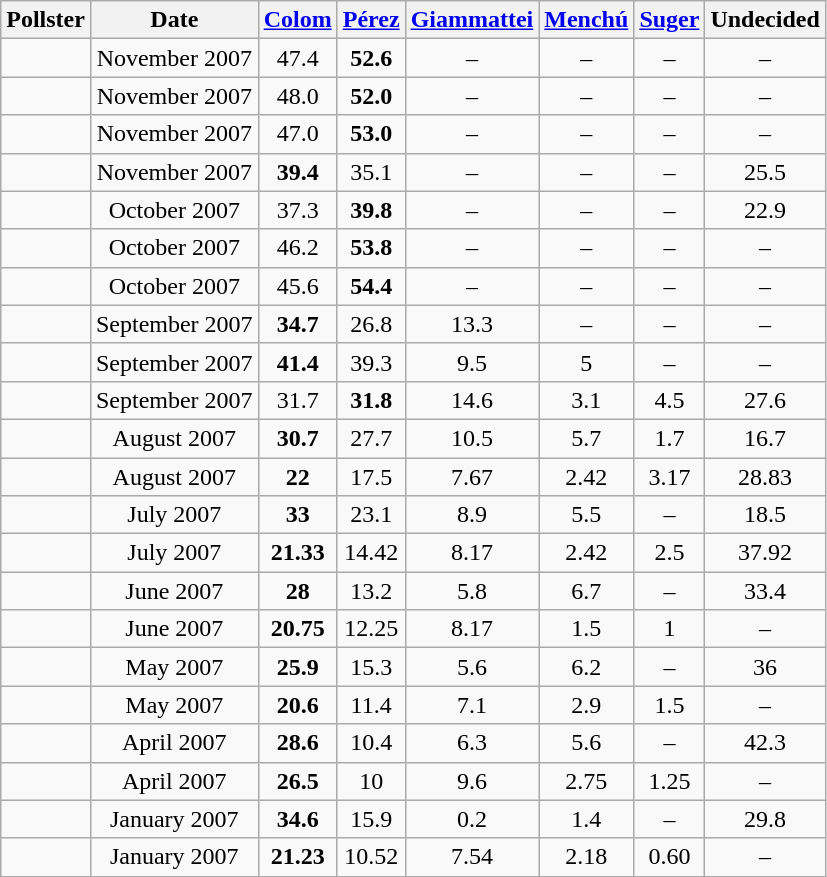<table class=wikitable style=text-align:center>
<tr>
<th>Pollster</th>
<th>Date</th>
<th><a href='#'>Colom</a></th>
<th><a href='#'>Pérez</a></th>
<th><a href='#'>Giammattei</a></th>
<th><a href='#'>Menchú</a></th>
<th><a href='#'>Suger</a></th>
<th>Undecided</th>
</tr>
<tr>
<td></td>
<td>November 2007</td>
<td>47.4</td>
<td><strong>52.6</strong></td>
<td>–</td>
<td>–</td>
<td>–</td>
<td>–</td>
</tr>
<tr>
<td></td>
<td>November 2007</td>
<td>48.0</td>
<td><strong>52.0</strong></td>
<td>–</td>
<td>–</td>
<td>–</td>
<td>–</td>
</tr>
<tr>
<td></td>
<td>November 2007</td>
<td>47.0</td>
<td><strong>53.0</strong></td>
<td>–</td>
<td>–</td>
<td>–</td>
<td>–</td>
</tr>
<tr>
<td></td>
<td>November 2007</td>
<td><strong>39.4</strong></td>
<td>35.1</td>
<td>–</td>
<td>–</td>
<td>–</td>
<td>25.5</td>
</tr>
<tr>
<td></td>
<td>October 2007</td>
<td>37.3</td>
<td><strong>39.8</strong></td>
<td>–</td>
<td>–</td>
<td>–</td>
<td>22.9</td>
</tr>
<tr>
<td></td>
<td>October 2007</td>
<td>46.2</td>
<td><strong>53.8</strong></td>
<td>–</td>
<td>–</td>
<td>–</td>
<td>–</td>
</tr>
<tr>
<td></td>
<td>October 2007</td>
<td>45.6</td>
<td><strong>54.4</strong></td>
<td>–</td>
<td>–</td>
<td>–</td>
<td>–</td>
</tr>
<tr>
<td></td>
<td>September 2007</td>
<td><strong>34.7</strong></td>
<td>26.8</td>
<td>13.3</td>
<td>–</td>
<td>–</td>
<td>–</td>
</tr>
<tr>
<td></td>
<td>September 2007</td>
<td><strong>41.4</strong></td>
<td>39.3</td>
<td>9.5</td>
<td>5</td>
<td>–</td>
<td>–</td>
</tr>
<tr>
<td></td>
<td>September 2007</td>
<td>31.7</td>
<td><strong>31.8</strong></td>
<td>14.6</td>
<td>3.1</td>
<td>4.5</td>
<td>27.6</td>
</tr>
<tr>
<td></td>
<td>August 2007</td>
<td><strong>30.7</strong></td>
<td>27.7</td>
<td>10.5</td>
<td>5.7</td>
<td>1.7</td>
<td>16.7</td>
</tr>
<tr>
<td></td>
<td>August 2007</td>
<td><strong>22</strong></td>
<td>17.5</td>
<td>7.67</td>
<td>2.42</td>
<td>3.17</td>
<td>28.83</td>
</tr>
<tr>
<td></td>
<td>July 2007</td>
<td><strong>33</strong></td>
<td>23.1</td>
<td>8.9</td>
<td>5.5</td>
<td>–</td>
<td>18.5</td>
</tr>
<tr>
<td></td>
<td>July 2007</td>
<td><strong>21.33</strong></td>
<td>14.42</td>
<td>8.17</td>
<td>2.42</td>
<td>2.5</td>
<td>37.92</td>
</tr>
<tr>
<td></td>
<td>June 2007</td>
<td><strong>28</strong></td>
<td>13.2</td>
<td>5.8</td>
<td>6.7</td>
<td>–</td>
<td>33.4</td>
</tr>
<tr>
<td></td>
<td>June 2007</td>
<td><strong>20.75</strong></td>
<td>12.25</td>
<td>8.17</td>
<td>1.5</td>
<td>1</td>
<td>–</td>
</tr>
<tr>
<td></td>
<td>May 2007</td>
<td><strong>25.9</strong></td>
<td>15.3</td>
<td>5.6</td>
<td>6.2</td>
<td>–</td>
<td>36</td>
</tr>
<tr>
<td></td>
<td>May 2007</td>
<td><strong>20.6</strong></td>
<td>11.4</td>
<td>7.1</td>
<td>2.9</td>
<td>1.5</td>
<td>–</td>
</tr>
<tr>
<td></td>
<td>April 2007</td>
<td><strong>28.6</strong></td>
<td>10.4</td>
<td>6.3</td>
<td>5.6</td>
<td>–</td>
<td>42.3</td>
</tr>
<tr>
<td></td>
<td>April 2007</td>
<td><strong>26.5</strong></td>
<td>10</td>
<td>9.6</td>
<td>2.75</td>
<td>1.25</td>
<td>–</td>
</tr>
<tr>
<td></td>
<td>January 2007</td>
<td><strong>34.6</strong></td>
<td>15.9</td>
<td>0.2</td>
<td>1.4</td>
<td>–</td>
<td>29.8</td>
</tr>
<tr>
<td></td>
<td>January 2007</td>
<td><strong>21.23</strong></td>
<td>10.52</td>
<td>7.54</td>
<td>2.18</td>
<td>0.60</td>
<td>–</td>
</tr>
</table>
